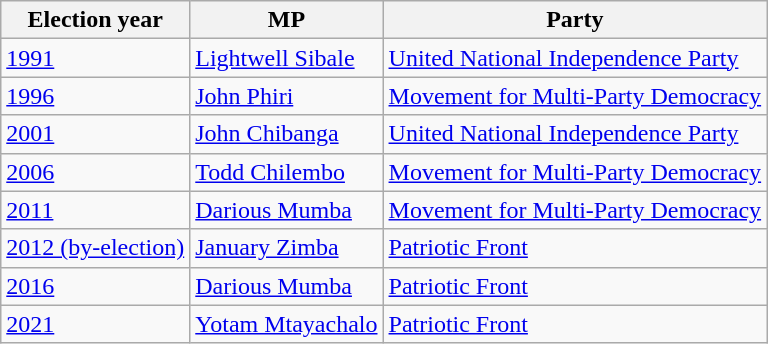<table class=wikitable>
<tr>
<th>Election year</th>
<th>MP</th>
<th>Party</th>
</tr>
<tr>
<td><a href='#'>1991</a></td>
<td><a href='#'>Lightwell Sibale</a></td>
<td><a href='#'>United National Independence Party</a></td>
</tr>
<tr>
<td><a href='#'>1996</a></td>
<td><a href='#'>John Phiri</a></td>
<td><a href='#'>Movement for Multi-Party Democracy</a></td>
</tr>
<tr>
<td><a href='#'>2001</a></td>
<td><a href='#'>John Chibanga</a></td>
<td><a href='#'>United National Independence Party</a></td>
</tr>
<tr>
<td><a href='#'>2006</a></td>
<td><a href='#'>Todd Chilembo</a></td>
<td><a href='#'>Movement for Multi-Party Democracy</a></td>
</tr>
<tr>
<td><a href='#'>2011</a></td>
<td><a href='#'>Darious Mumba</a></td>
<td><a href='#'>Movement for Multi-Party Democracy</a></td>
</tr>
<tr>
<td><a href='#'>2012 (by-election)</a></td>
<td><a href='#'>January Zimba</a></td>
<td><a href='#'>Patriotic Front</a></td>
</tr>
<tr>
<td><a href='#'>2016</a></td>
<td><a href='#'>Darious Mumba</a></td>
<td><a href='#'>Patriotic Front</a></td>
</tr>
<tr>
<td><a href='#'>2021</a></td>
<td><a href='#'>Yotam Mtayachalo</a></td>
<td><a href='#'>Patriotic Front</a></td>
</tr>
</table>
